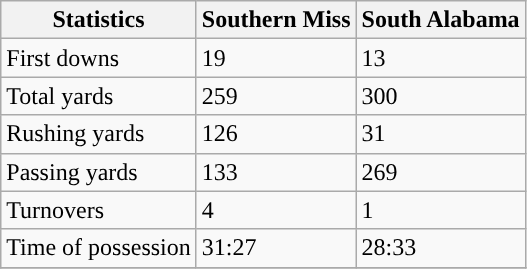<table class="wikitable">
<tr>
<th>Statistics</th>
<th>Southern Miss</th>
<th>South Alabama</th>
</tr>
<tr>
<td>First downs</td>
<td>19</td>
<td>13</td>
</tr>
<tr>
<td>Total yards</td>
<td>259</td>
<td>300</td>
</tr>
<tr>
<td>Rushing yards</td>
<td>126</td>
<td>31</td>
</tr>
<tr>
<td>Passing yards</td>
<td>133</td>
<td>269</td>
</tr>
<tr>
<td>Turnovers</td>
<td>4</td>
<td>1</td>
</tr>
<tr>
<td>Time of possession</td>
<td>31:27</td>
<td>28:33</td>
</tr>
<tr>
</tr>
</table>
